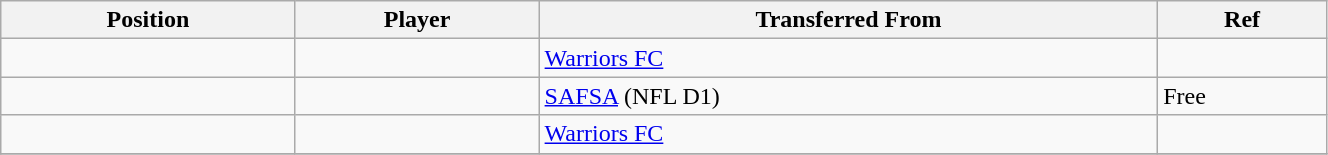<table class="wikitable sortable" style="width:70%; text-align:center; font-size:100%; text-align:left;">
<tr>
<th><strong>Position</strong></th>
<th><strong>Player</strong></th>
<th><strong>Transferred From</strong></th>
<th><strong>Ref</strong></th>
</tr>
<tr>
<td></td>
<td></td>
<td> <a href='#'>Warriors FC</a></td>
<td></td>
</tr>
<tr>
<td></td>
<td></td>
<td> <a href='#'>SAFSA</a> (NFL D1)</td>
<td>Free</td>
</tr>
<tr>
<td></td>
<td></td>
<td> <a href='#'>Warriors FC</a></td>
<td></td>
</tr>
<tr>
</tr>
</table>
